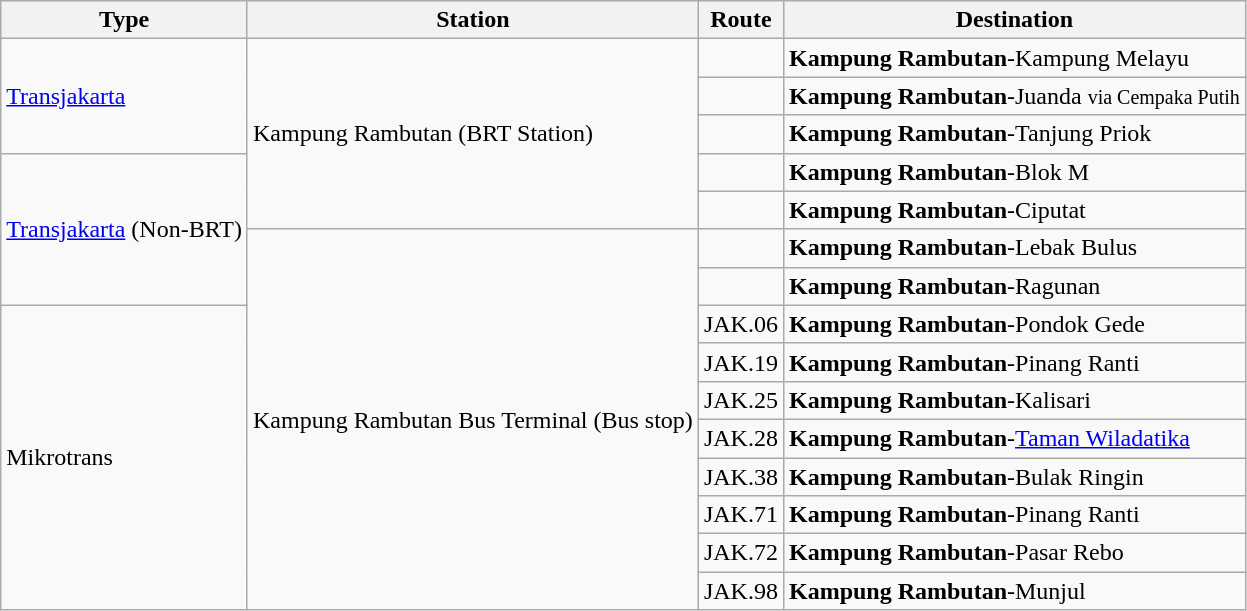<table class="wikitable">
<tr>
<th>Type</th>
<th>Station</th>
<th>Route</th>
<th>Destination</th>
</tr>
<tr>
<td rowspan="3"><a href='#'>Transjakarta</a></td>
<td rowspan="5">Kampung Rambutan (BRT Station)</td>
<td></td>
<td><strong>Kampung Rambutan</strong>-Kampung Melayu</td>
</tr>
<tr>
<td></td>
<td><strong>Kampung Rambutan</strong>-Juanda <small>via Cempaka Putih</small></td>
</tr>
<tr>
<td></td>
<td><strong>Kampung Rambutan</strong>-Tanjung Priok</td>
</tr>
<tr>
<td rowspan="4"><a href='#'>Transjakarta</a> (Non-BRT)</td>
<td></td>
<td><strong>Kampung Rambutan</strong>-Blok M</td>
</tr>
<tr>
<td></td>
<td><strong>Kampung Rambutan</strong>-Ciputat</td>
</tr>
<tr>
<td rowspan="10">Kampung Rambutan Bus Terminal (Bus stop)</td>
<td></td>
<td><strong>Kampung Rambutan</strong>-Lebak Bulus</td>
</tr>
<tr>
<td></td>
<td><strong>Kampung Rambutan</strong>-Ragunan</td>
</tr>
<tr>
<td rowspan="8">Mikrotrans</td>
<td>JAK.06</td>
<td><strong>Kampung Rambutan</strong>-Pondok Gede</td>
</tr>
<tr>
<td>JAK.19</td>
<td><strong>Kampung Rambutan</strong>-Pinang Ranti</td>
</tr>
<tr>
<td>JAK.25</td>
<td><strong>Kampung Rambutan</strong>-Kalisari</td>
</tr>
<tr>
<td>JAK.28</td>
<td><strong>Kampung Rambutan</strong>-<a href='#'>Taman Wiladatika</a></td>
</tr>
<tr>
<td>JAK.38</td>
<td><strong>Kampung Rambutan</strong>-Bulak Ringin</td>
</tr>
<tr>
<td>JAK.71</td>
<td><strong>Kampung Rambutan</strong>-Pinang Ranti</td>
</tr>
<tr>
<td>JAK.72</td>
<td><strong>Kampung Rambutan</strong>-Pasar Rebo</td>
</tr>
<tr>
<td>JAK.98</td>
<td><strong>Kampung Rambutan</strong>-Munjul</td>
</tr>
</table>
